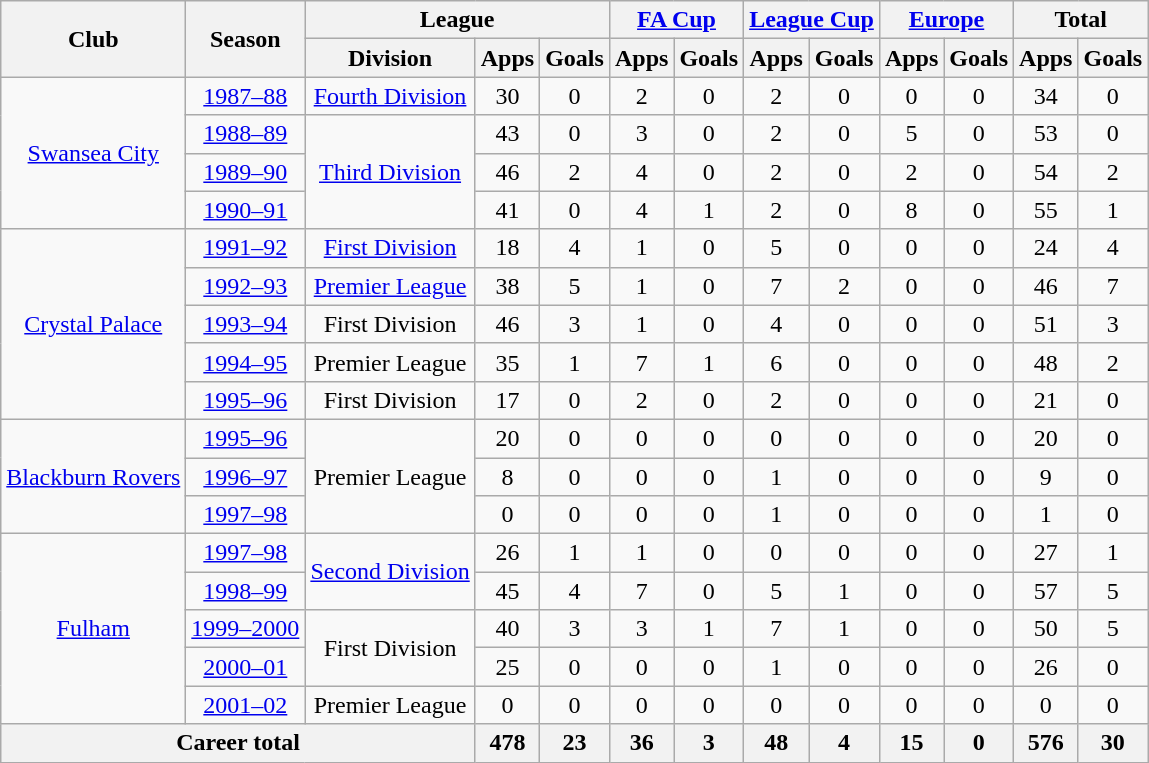<table class="wikitable" style="text-align:center">
<tr>
<th rowspan="2">Club</th>
<th rowspan="2">Season</th>
<th colspan="3">League</th>
<th colspan="2"><a href='#'>FA Cup</a></th>
<th colspan="2"><a href='#'>League Cup</a></th>
<th colspan="2"><a href='#'>Europe</a></th>
<th colspan="2">Total</th>
</tr>
<tr>
<th>Division</th>
<th>Apps</th>
<th>Goals</th>
<th>Apps</th>
<th>Goals</th>
<th>Apps</th>
<th>Goals</th>
<th>Apps</th>
<th>Goals</th>
<th>Apps</th>
<th>Goals</th>
</tr>
<tr>
<td rowspan="4"><a href='#'>Swansea City</a></td>
<td><a href='#'>1987–88</a></td>
<td><a href='#'>Fourth Division</a></td>
<td>30</td>
<td>0</td>
<td>2</td>
<td>0</td>
<td>2</td>
<td>0</td>
<td>0</td>
<td>0</td>
<td>34</td>
<td>0</td>
</tr>
<tr>
<td><a href='#'>1988–89</a></td>
<td rowspan="3"><a href='#'>Third Division</a></td>
<td>43</td>
<td>0</td>
<td>3</td>
<td>0</td>
<td>2</td>
<td>0</td>
<td>5</td>
<td>0</td>
<td>53</td>
<td>0</td>
</tr>
<tr>
<td><a href='#'>1989–90</a></td>
<td>46</td>
<td>2</td>
<td>4</td>
<td>0</td>
<td>2</td>
<td>0</td>
<td>2</td>
<td>0</td>
<td>54</td>
<td>2</td>
</tr>
<tr>
<td><a href='#'>1990–91</a></td>
<td>41</td>
<td>0</td>
<td>4</td>
<td>1</td>
<td>2</td>
<td>0</td>
<td>8</td>
<td>0</td>
<td>55</td>
<td>1</td>
</tr>
<tr>
<td rowspan="5"><a href='#'>Crystal Palace</a></td>
<td><a href='#'>1991–92</a></td>
<td><a href='#'>First Division</a></td>
<td>18</td>
<td>4</td>
<td>1</td>
<td>0</td>
<td>5</td>
<td>0</td>
<td>0</td>
<td>0</td>
<td>24</td>
<td>4</td>
</tr>
<tr>
<td><a href='#'>1992–93</a></td>
<td><a href='#'>Premier League</a></td>
<td>38</td>
<td>5</td>
<td>1</td>
<td>0</td>
<td>7</td>
<td>2</td>
<td>0</td>
<td>0</td>
<td>46</td>
<td>7</td>
</tr>
<tr>
<td><a href='#'>1993–94</a></td>
<td>First Division</td>
<td>46</td>
<td>3</td>
<td>1</td>
<td>0</td>
<td>4</td>
<td>0</td>
<td>0</td>
<td>0</td>
<td>51</td>
<td>3</td>
</tr>
<tr>
<td><a href='#'>1994–95</a></td>
<td>Premier League</td>
<td>35</td>
<td>1</td>
<td>7</td>
<td>1</td>
<td>6</td>
<td>0</td>
<td>0</td>
<td>0</td>
<td>48</td>
<td>2</td>
</tr>
<tr>
<td><a href='#'>1995–96</a></td>
<td>First Division</td>
<td>17</td>
<td>0</td>
<td>2</td>
<td>0</td>
<td>2</td>
<td>0</td>
<td>0</td>
<td>0</td>
<td>21</td>
<td>0</td>
</tr>
<tr>
<td rowspan="3"><a href='#'>Blackburn Rovers</a></td>
<td><a href='#'>1995–96</a></td>
<td rowspan="3">Premier League</td>
<td>20</td>
<td>0</td>
<td>0</td>
<td>0</td>
<td>0</td>
<td>0</td>
<td>0</td>
<td>0</td>
<td>20</td>
<td>0</td>
</tr>
<tr>
<td><a href='#'>1996–97</a></td>
<td>8</td>
<td>0</td>
<td>0</td>
<td>0</td>
<td>1</td>
<td>0</td>
<td>0</td>
<td>0</td>
<td>9</td>
<td>0</td>
</tr>
<tr>
<td><a href='#'>1997–98</a></td>
<td>0</td>
<td>0</td>
<td>0</td>
<td>0</td>
<td>1</td>
<td>0</td>
<td>0</td>
<td>0</td>
<td>1</td>
<td>0</td>
</tr>
<tr>
<td rowspan="5"><a href='#'>Fulham</a></td>
<td><a href='#'>1997–98</a></td>
<td rowspan="2"><a href='#'>Second Division</a></td>
<td>26</td>
<td>1</td>
<td>1</td>
<td>0</td>
<td>0</td>
<td>0</td>
<td>0</td>
<td>0</td>
<td>27</td>
<td>1</td>
</tr>
<tr>
<td><a href='#'>1998–99</a></td>
<td>45</td>
<td>4</td>
<td>7</td>
<td>0</td>
<td>5</td>
<td>1</td>
<td>0</td>
<td>0</td>
<td>57</td>
<td>5</td>
</tr>
<tr>
<td><a href='#'>1999–2000</a></td>
<td rowspan="2">First Division</td>
<td>40</td>
<td>3</td>
<td>3</td>
<td>1</td>
<td>7</td>
<td>1</td>
<td>0</td>
<td>0</td>
<td>50</td>
<td>5</td>
</tr>
<tr>
<td><a href='#'>2000–01</a></td>
<td>25</td>
<td>0</td>
<td>0</td>
<td>0</td>
<td>1</td>
<td>0</td>
<td>0</td>
<td>0</td>
<td>26</td>
<td>0</td>
</tr>
<tr>
<td><a href='#'>2001–02</a></td>
<td>Premier League</td>
<td>0</td>
<td>0</td>
<td>0</td>
<td>0</td>
<td>0</td>
<td>0</td>
<td>0</td>
<td>0</td>
<td>0</td>
<td>0</td>
</tr>
<tr>
<th colspan="3">Career total</th>
<th>478</th>
<th>23</th>
<th>36</th>
<th>3</th>
<th>48</th>
<th>4</th>
<th>15</th>
<th>0</th>
<th>576</th>
<th>30</th>
</tr>
</table>
